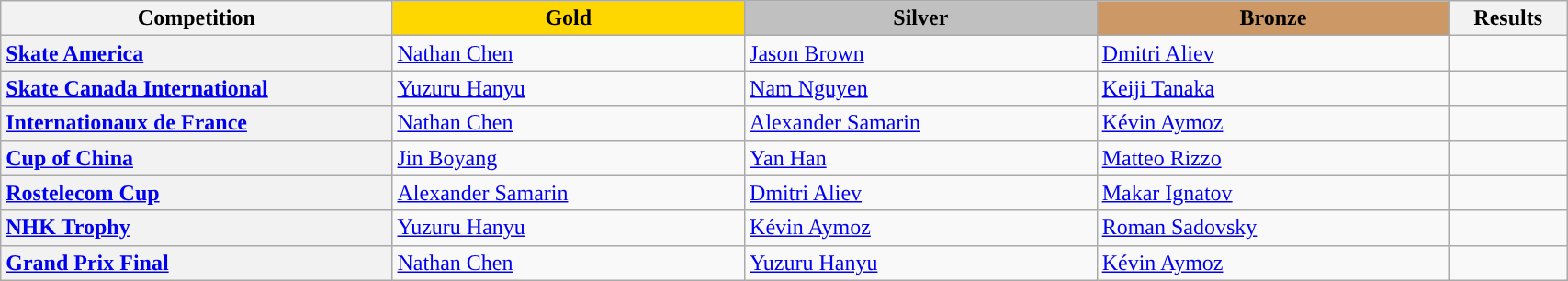<table class="wikitable unsortable" style="text-align:left; width:90%">
<tr>
<th scope="col" style="text-align:center; width:25%;">Competition</th>
<td scope="col" style="text-align:center; width:22.5%; background:gold"><strong>Gold</strong></td>
<td scope="col" style="text-align:center; width:22.5%; background:silver"><strong>Silver</strong></td>
<td scope="col" style="text-align:center; width:22.5%; background:#c96"><strong>Bronze</strong></td>
<th scope="col" style="text-align:center; width:7.5%;">Results</th>
</tr>
<tr>
<th scope="row" style="text-align:left"> <a href='#'>Skate America</a></th>
<td> <a href='#'>Nathan Chen</a></td>
<td> <a href='#'>Jason Brown</a></td>
<td> <a href='#'>Dmitri Aliev</a></td>
<td></td>
</tr>
<tr>
<th scope="row" style="text-align:left"> <a href='#'>Skate Canada International</a></th>
<td> <a href='#'>Yuzuru Hanyu</a></td>
<td> <a href='#'>Nam Nguyen</a></td>
<td> <a href='#'>Keiji Tanaka</a></td>
<td></td>
</tr>
<tr>
<th scope="row" style="text-align:left"> <a href='#'>Internationaux de France</a></th>
<td> <a href='#'>Nathan Chen</a></td>
<td> <a href='#'>Alexander Samarin</a></td>
<td> <a href='#'>Kévin Aymoz</a></td>
<td></td>
</tr>
<tr>
<th scope="row" style="text-align:left"> <a href='#'>Cup of China</a></th>
<td> <a href='#'>Jin Boyang</a></td>
<td> <a href='#'>Yan Han</a></td>
<td> <a href='#'>Matteo Rizzo</a></td>
<td></td>
</tr>
<tr>
<th scope="row" style="text-align:left"> <a href='#'>Rostelecom Cup</a></th>
<td> <a href='#'>Alexander Samarin</a></td>
<td> <a href='#'>Dmitri Aliev</a></td>
<td> <a href='#'>Makar Ignatov</a></td>
<td></td>
</tr>
<tr>
<th scope="row" style="text-align:left"> <a href='#'>NHK Trophy</a></th>
<td> <a href='#'>Yuzuru Hanyu</a></td>
<td> <a href='#'>Kévin Aymoz</a></td>
<td> <a href='#'>Roman Sadovsky</a></td>
<td></td>
</tr>
<tr>
<th scope="row" style="text-align:left"> <a href='#'>Grand Prix Final</a></th>
<td> <a href='#'>Nathan Chen</a></td>
<td> <a href='#'>Yuzuru Hanyu</a></td>
<td> <a href='#'>Kévin Aymoz</a></td>
<td></td>
</tr>
</table>
